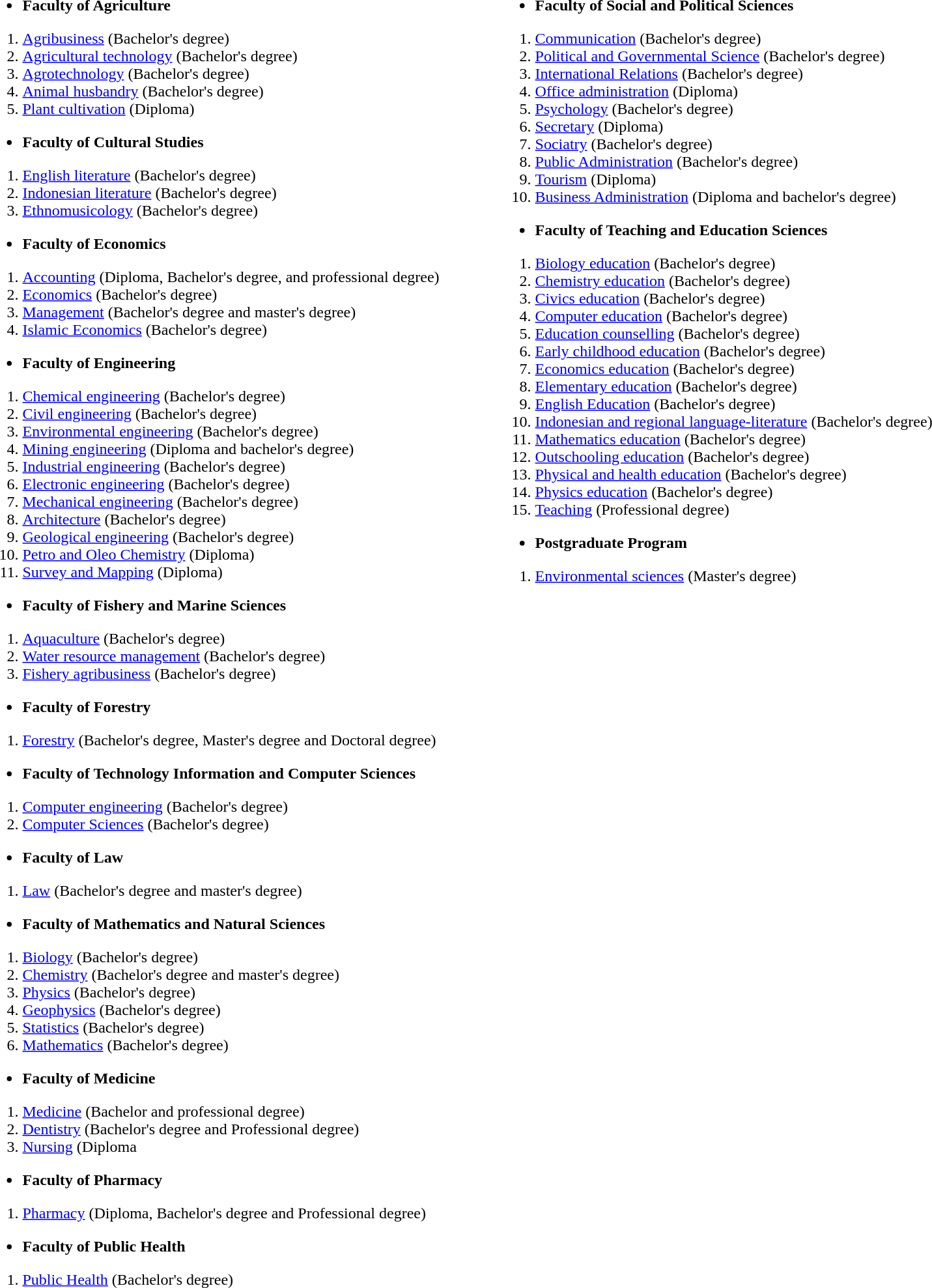<table>
<tr>
<td valign="top"><br><ul><li><strong>Faculty of Agriculture</strong></li></ul><ol><li><a href='#'>Agribusiness</a> (Bachelor's degree)</li><li><a href='#'>Agricultural technology</a> (Bachelor's degree)</li><li><a href='#'>Agrotechnology</a> (Bachelor's degree)</li><li><a href='#'>Animal husbandry</a> (Bachelor's degree)</li><li><a href='#'>Plant cultivation</a> (Diploma)</li></ol><ul><li><strong>Faculty of Cultural Studies</strong></li></ul><ol><li><a href='#'>English literature</a> (Bachelor's degree)</li><li><a href='#'>Indonesian literature</a> (Bachelor's degree)</li><li><a href='#'>Ethnomusicology</a> (Bachelor's degree)</li></ol><ul><li><strong>Faculty of Economics</strong></li></ul><ol><li><a href='#'>Accounting</a> (Diploma, Bachelor's degree, and professional degree)</li><li><a href='#'>Economics</a> (Bachelor's degree)</li><li><a href='#'>Management</a> (Bachelor's degree and master's degree)</li><li><a href='#'>Islamic Economics</a> (Bachelor's degree)</li></ol><ul><li><strong>Faculty of Engineering</strong></li></ul><ol><li><a href='#'>Chemical engineering</a> (Bachelor's degree)</li><li><a href='#'>Civil engineering</a> (Bachelor's degree)</li><li><a href='#'>Environmental engineering</a> (Bachelor's degree)</li><li><a href='#'>Mining engineering</a> (Diploma and bachelor's degree)</li><li><a href='#'>Industrial engineering</a> (Bachelor's degree)</li><li><a href='#'>Electronic engineering</a> (Bachelor's degree)</li><li><a href='#'>Mechanical engineering</a> (Bachelor's degree)</li><li><a href='#'>Architecture</a> (Bachelor's degree)</li><li><a href='#'>Geological engineering</a> (Bachelor's degree)</li><li><a href='#'>Petro and Oleo Chemistry</a> (Diploma)</li><li><a href='#'>Survey and Mapping</a> (Diploma)</li></ol><ul><li><strong>Faculty of Fishery and Marine Sciences</strong></li></ul><ol><li><a href='#'>Aquaculture</a> (Bachelor's degree)</li><li><a href='#'>Water resource management</a> (Bachelor's degree)</li><li><a href='#'>Fishery agribusiness</a> (Bachelor's degree)</li></ol><ul><li><strong>Faculty of Forestry</strong></li></ul><ol><li><a href='#'>Forestry</a> (Bachelor's degree, Master's degree and Doctoral degree)</li></ol><ul><li><strong>Faculty of Technology Information and Computer Sciences</strong></li></ul><ol><li><a href='#'>Computer engineering</a> (Bachelor's degree)</li><li><a href='#'>Computer Sciences</a> (Bachelor's degree)</li></ol><ul><li><strong>Faculty of Law</strong></li></ul><ol><li><a href='#'>Law</a> (Bachelor's degree and master's degree)</li></ol><ul><li><strong>Faculty of Mathematics and Natural Sciences</strong></li></ul><ol><li><a href='#'>Biology</a> (Bachelor's degree)</li><li><a href='#'>Chemistry</a> (Bachelor's degree and master's degree)</li><li><a href='#'>Physics</a> (Bachelor's degree)</li><li><a href='#'>Geophysics</a> (Bachelor's degree)</li><li><a href='#'>Statistics</a> (Bachelor's degree)</li><li><a href='#'>Mathematics</a> (Bachelor's degree)</li></ol><ul><li><strong>Faculty of Medicine</strong></li></ul><ol><li><a href='#'>Medicine</a> (Bachelor and professional degree)</li><li><a href='#'>Dentistry</a> (Bachelor's degree and Professional degree)</li><li><a href='#'>Nursing</a> (Diploma</li></ol><ul><li><strong>Faculty of Pharmacy</strong></li></ul><ol><li><a href='#'>Pharmacy</a> (Diploma, Bachelor's degree and Professional degree)</li></ol><ul><li><strong>Faculty of Public Health</strong></li></ul><ol><li><a href='#'>Public Health</a> (Bachelor's degree)</li></ol></td>
<td width="50"> </td>
<td valign="top"><br><ul><li><strong>Faculty of Social and Political Sciences</strong></li></ul><ol><li><a href='#'>Communication</a> (Bachelor's degree)</li><li><a href='#'>Political and Governmental Science</a> (Bachelor's degree)</li><li><a href='#'>International Relations</a> (Bachelor's degree)</li><li><a href='#'>Office administration</a> (Diploma)</li><li><a href='#'>Psychology</a> (Bachelor's degree)</li><li><a href='#'>Secretary</a> (Diploma)</li><li><a href='#'>Sociatry</a> (Bachelor's degree)</li><li><a href='#'>Public Administration</a> (Bachelor's degree)</li><li><a href='#'>Tourism</a> (Diploma)</li><li><a href='#'>Business Administration</a> (Diploma and bachelor's degree)</li></ol><ul><li><strong>Faculty of Teaching and Education Sciences</strong></li></ul><ol><li><a href='#'>Biology education</a> (Bachelor's degree)</li><li><a href='#'>Chemistry education</a> (Bachelor's degree)</li><li><a href='#'>Civics education</a> (Bachelor's degree)</li><li><a href='#'>Computer education</a> (Bachelor's degree)</li><li><a href='#'>Education counselling</a> (Bachelor's degree)</li><li><a href='#'>Early childhood education</a> (Bachelor's degree)</li><li><a href='#'>Economics education</a> (Bachelor's degree)</li><li><a href='#'>Elementary education</a> (Bachelor's degree)</li><li><a href='#'>English Education</a> (Bachelor's degree)</li><li><a href='#'>Indonesian and regional language-literature</a> (Bachelor's degree)</li><li><a href='#'>Mathematics education</a> (Bachelor's degree)</li><li><a href='#'>Outschooling education</a> (Bachelor's degree)</li><li><a href='#'>Physical and health education</a> (Bachelor's degree)</li><li><a href='#'>Physics education</a> (Bachelor's degree)</li><li><a href='#'>Teaching</a> (Professional degree)</li></ol><ul><li><strong>Postgraduate Program</strong></li></ul><ol><li><a href='#'>Environmental sciences</a> (Master's degree)</li></ol></td>
</tr>
</table>
